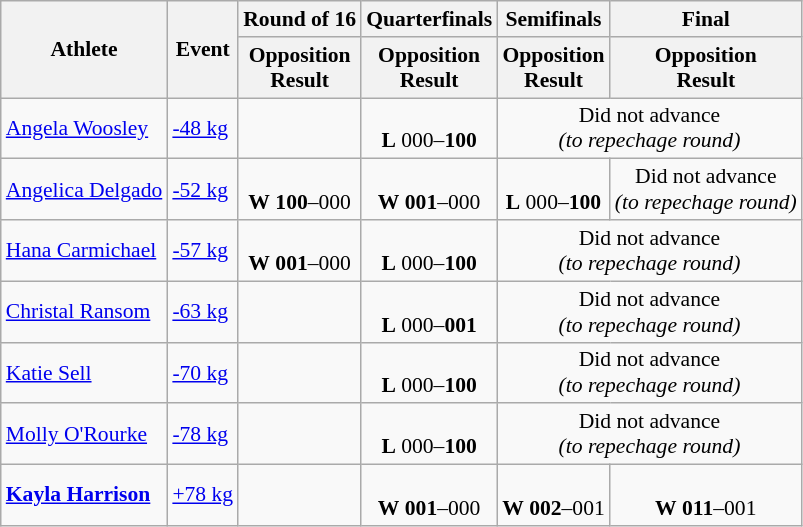<table class="wikitable" style="font-size:90%">
<tr>
<th rowspan="2">Athlete</th>
<th rowspan="2">Event</th>
<th>Round of 16</th>
<th>Quarterfinals</th>
<th>Semifinals</th>
<th>Final</th>
</tr>
<tr>
<th>Opposition<br>Result</th>
<th>Opposition<br>Result</th>
<th>Opposition<br>Result</th>
<th>Opposition<br>Result</th>
</tr>
<tr align=center>
<td align=left><a href='#'>Angela Woosley</a></td>
<td align=left><a href='#'>-48 kg</a></td>
<td></td>
<td><br><strong>L</strong> 000–<strong>100</strong></td>
<td colspan=2>Did not advance<br><em>(to repechage round)</em></td>
</tr>
<tr align=center>
<td align=left><a href='#'>Angelica Delgado</a></td>
<td align=left><a href='#'>-52 kg</a></td>
<td><br><strong>W</strong> <strong>100</strong>–000</td>
<td><br><strong>W</strong> <strong>001</strong>–000</td>
<td><br><strong>L</strong> 000–<strong>100</strong></td>
<td>Did not advance<br><em>(to repechage round)</em></td>
</tr>
<tr align=center>
<td align=left><a href='#'>Hana Carmichael</a></td>
<td align=left><a href='#'>-57 kg</a></td>
<td><br><strong>W</strong> <strong>001</strong>–000</td>
<td><br><strong>L</strong> 000–<strong>100</strong></td>
<td colspan=2>Did not advance<br><em>(to repechage round)</em></td>
</tr>
<tr align=center>
<td align=left><a href='#'>Christal Ransom</a></td>
<td align=left><a href='#'>-63 kg</a></td>
<td></td>
<td><br><strong>L</strong> 000–<strong>001</strong></td>
<td colspan=2>Did not advance<br><em>(to repechage round)</em></td>
</tr>
<tr align=center>
<td align=left><a href='#'>Katie Sell</a></td>
<td align=left><a href='#'>-70 kg</a></td>
<td></td>
<td><br><strong>L</strong> 000–<strong>100</strong></td>
<td colspan=2>Did not advance<br><em>(to repechage round)</em></td>
</tr>
<tr align=center>
<td align=left><a href='#'>Molly O'Rourke</a></td>
<td align=left><a href='#'>-78 kg</a></td>
<td></td>
<td><br><strong>L</strong> 000–<strong>100</strong></td>
<td colspan=2>Did not advance<br><em>(to repechage round)</em></td>
</tr>
<tr align=center>
<td align=left><strong><a href='#'>Kayla Harrison</a></strong></td>
<td align=left><a href='#'>+78 kg</a></td>
<td></td>
<td><br><strong>W</strong> <strong>001</strong>–000</td>
<td><br><strong>W</strong> <strong>002</strong>–001</td>
<td><br><strong>W</strong> <strong>011</strong>–001 </td>
</tr>
</table>
